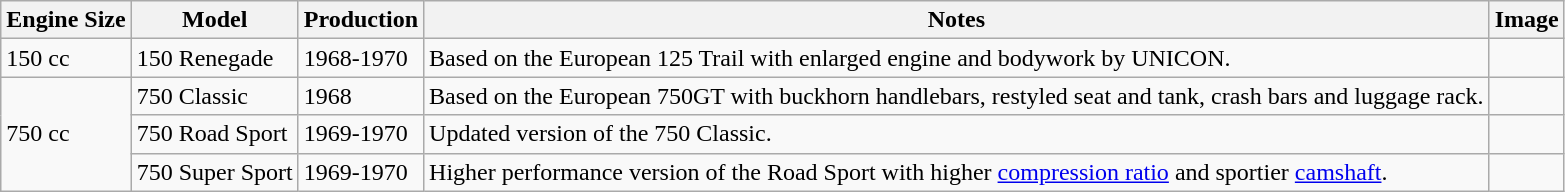<table class="wikitable">
<tr>
<th>Engine Size</th>
<th>Model</th>
<th>Production</th>
<th>Notes</th>
<th>Image</th>
</tr>
<tr>
<td>150 cc</td>
<td>150 Renegade</td>
<td>1968-1970</td>
<td>Based on the European 125 Trail with enlarged engine and bodywork by UNICON.</td>
<td></td>
</tr>
<tr>
<td rowspan="5">750 cc</td>
<td>750 Classic</td>
<td>1968</td>
<td>Based on the European 750GT with buckhorn handlebars, restyled seat and tank, crash bars and luggage rack.</td>
<td></td>
</tr>
<tr>
<td>750 Road Sport</td>
<td>1969-1970</td>
<td>Updated version of the 750 Classic.</td>
<td></td>
</tr>
<tr>
<td>750 Super Sport</td>
<td>1969-1970</td>
<td>Higher performance version of the Road Sport with higher <a href='#'>compression ratio</a> and sportier <a href='#'>camshaft</a>.</td>
<td></td>
</tr>
</table>
